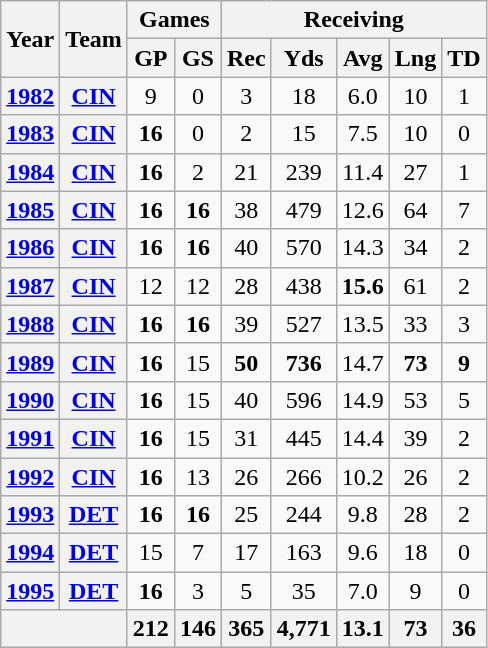<table class="wikitable" style="text-align:center">
<tr>
<th rowspan="2">Year</th>
<th rowspan="2">Team</th>
<th colspan="2">Games</th>
<th colspan="5">Receiving</th>
</tr>
<tr>
<th>GP</th>
<th>GS</th>
<th>Rec</th>
<th>Yds</th>
<th>Avg</th>
<th>Lng</th>
<th>TD</th>
</tr>
<tr>
<th><a href='#'>1982</a></th>
<th><a href='#'>CIN</a></th>
<td>9</td>
<td>0</td>
<td>3</td>
<td>18</td>
<td>6.0</td>
<td>10</td>
<td>1</td>
</tr>
<tr>
<th><a href='#'>1983</a></th>
<th><a href='#'>CIN</a></th>
<td><strong>16</strong></td>
<td>0</td>
<td>2</td>
<td>15</td>
<td>7.5</td>
<td>10</td>
<td>0</td>
</tr>
<tr>
<th><a href='#'>1984</a></th>
<th><a href='#'>CIN</a></th>
<td><strong>16</strong></td>
<td>2</td>
<td>21</td>
<td>239</td>
<td>11.4</td>
<td>27</td>
<td>1</td>
</tr>
<tr>
<th><a href='#'>1985</a></th>
<th><a href='#'>CIN</a></th>
<td><strong>16</strong></td>
<td><strong>16</strong></td>
<td>38</td>
<td>479</td>
<td>12.6</td>
<td>64</td>
<td>7</td>
</tr>
<tr>
<th><a href='#'>1986</a></th>
<th><a href='#'>CIN</a></th>
<td><strong>16</strong></td>
<td><strong>16</strong></td>
<td>40</td>
<td>570</td>
<td>14.3</td>
<td>34</td>
<td>2</td>
</tr>
<tr>
<th><a href='#'>1987</a></th>
<th><a href='#'>CIN</a></th>
<td>12</td>
<td>12</td>
<td>28</td>
<td>438</td>
<td><strong>15.6</strong></td>
<td>61</td>
<td>2</td>
</tr>
<tr>
<th><a href='#'>1988</a></th>
<th><a href='#'>CIN</a></th>
<td><strong>16</strong></td>
<td><strong>16</strong></td>
<td>39</td>
<td>527</td>
<td>13.5</td>
<td>33</td>
<td>3</td>
</tr>
<tr>
<th><a href='#'>1989</a></th>
<th><a href='#'>CIN</a></th>
<td><strong>16</strong></td>
<td>15</td>
<td><strong>50</strong></td>
<td><strong>736</strong></td>
<td>14.7</td>
<td><strong>73</strong></td>
<td><strong>9</strong></td>
</tr>
<tr>
<th><a href='#'>1990</a></th>
<th><a href='#'>CIN</a></th>
<td><strong>16</strong></td>
<td>15</td>
<td>40</td>
<td>596</td>
<td>14.9</td>
<td>53</td>
<td>5</td>
</tr>
<tr>
<th><a href='#'>1991</a></th>
<th><a href='#'>CIN</a></th>
<td><strong>16</strong></td>
<td>15</td>
<td>31</td>
<td>445</td>
<td>14.4</td>
<td>39</td>
<td>2</td>
</tr>
<tr>
<th><a href='#'>1992</a></th>
<th><a href='#'>CIN</a></th>
<td><strong>16</strong></td>
<td>13</td>
<td>26</td>
<td>266</td>
<td>10.2</td>
<td>26</td>
<td>2</td>
</tr>
<tr>
<th><a href='#'>1993</a></th>
<th><a href='#'>DET</a></th>
<td><strong>16</strong></td>
<td><strong>16</strong></td>
<td>25</td>
<td>244</td>
<td>9.8</td>
<td>28</td>
<td>2</td>
</tr>
<tr>
<th><a href='#'>1994</a></th>
<th><a href='#'>DET</a></th>
<td>15</td>
<td>7</td>
<td>17</td>
<td>163</td>
<td>9.6</td>
<td>18</td>
<td>0</td>
</tr>
<tr>
<th><a href='#'>1995</a></th>
<th><a href='#'>DET</a></th>
<td><strong>16</strong></td>
<td>3</td>
<td>5</td>
<td>35</td>
<td>7.0</td>
<td>9</td>
<td>0</td>
</tr>
<tr>
<th colspan="2"></th>
<th>212</th>
<th>146</th>
<th>365</th>
<th>4,771</th>
<th>13.1</th>
<th>73</th>
<th>36</th>
</tr>
</table>
